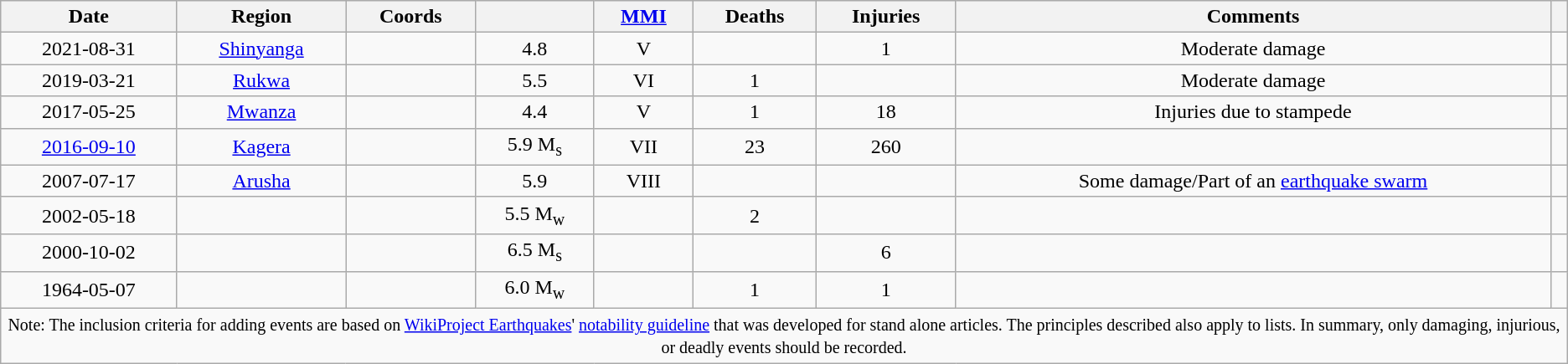<table class="wikitable sortable" style="text-align: center;">
<tr bgcolor="#ececec">
<th>Date</th>
<th>Region</th>
<th>Coords</th>
<th></th>
<th><a href='#'>MMI</a></th>
<th>Deaths</th>
<th>Injuries</th>
<th>Comments</th>
<th class="unsortable"></th>
</tr>
<tr>
<td>2021-08-31</td>
<td><a href='#'>Shinyanga</a></td>
<td></td>
<td>4.8 </td>
<td>V</td>
<td></td>
<td>1</td>
<td>Moderate damage</td>
<td></td>
</tr>
<tr>
<td>2019-03-21</td>
<td><a href='#'>Rukwa</a></td>
<td></td>
<td>5.5 </td>
<td>VI</td>
<td>1</td>
<td></td>
<td>Moderate damage</td>
<td></td>
</tr>
<tr>
<td>2017-05-25</td>
<td><a href='#'>Mwanza</a></td>
<td></td>
<td>4.4 </td>
<td>V</td>
<td>1</td>
<td>18</td>
<td>Injuries due to stampede</td>
<td></td>
</tr>
<tr>
<td><a href='#'>2016-09-10</a></td>
<td><a href='#'>Kagera</a></td>
<td></td>
<td>5.9 M<sub>s</sub></td>
<td>VII</td>
<td>23</td>
<td>260</td>
<td></td>
<td></td>
</tr>
<tr>
<td>2007-07-17</td>
<td><a href='#'>Arusha</a></td>
<td></td>
<td>5.9 </td>
<td>VIII</td>
<td></td>
<td></td>
<td>Some damage/Part of an <a href='#'>earthquake swarm</a></td>
<td></td>
</tr>
<tr>
<td>2002-05-18</td>
<td></td>
<td></td>
<td>5.5 M<sub>w</sub></td>
<td></td>
<td>2</td>
<td></td>
<td></td>
<td></td>
</tr>
<tr>
<td>2000-10-02</td>
<td></td>
<td></td>
<td>6.5 M<sub>s</sub></td>
<td></td>
<td></td>
<td>6</td>
<td></td>
<td></td>
</tr>
<tr>
<td>1964-05-07</td>
<td></td>
<td></td>
<td>6.0 M<sub>w</sub></td>
<td></td>
<td>1</td>
<td>1</td>
<td></td>
<td></td>
</tr>
<tr class="sortbottom">
<td colspan="9" style="text-align: center;"><small>Note: The inclusion criteria for adding events are based on <a href='#'>WikiProject Earthquakes</a>' <a href='#'>notability guideline</a> that was developed for stand alone articles. The principles described also apply to lists. In summary, only damaging, injurious, or deadly events should be recorded.</small></td>
</tr>
</table>
